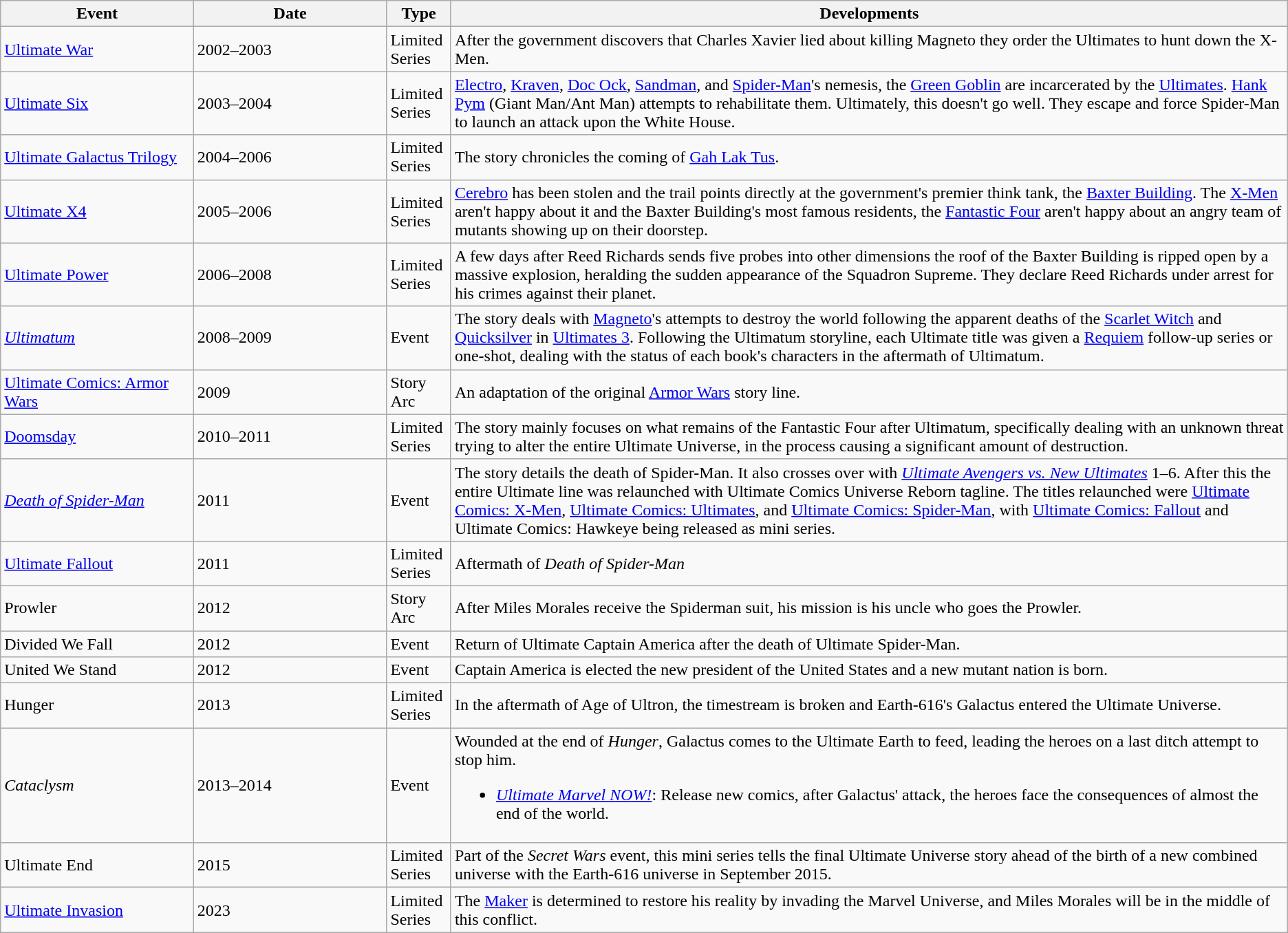<table class="wikitable">
<tr>
<th width=15%>Event</th>
<th width=15%>Date</th>
<th width=5%>Type</th>
<th width=70%>Developments</th>
</tr>
<tr>
<td><a href='#'>Ultimate War</a></td>
<td>2002–2003</td>
<td>Limited Series</td>
<td>After the government discovers that Charles Xavier lied about killing Magneto they order the Ultimates to hunt down the X-Men.</td>
</tr>
<tr>
<td><a href='#'>Ultimate Six</a></td>
<td>2003–2004</td>
<td>Limited Series</td>
<td><a href='#'>Electro</a>, <a href='#'>Kraven</a>, <a href='#'>Doc Ock</a>, <a href='#'>Sandman</a>, and <a href='#'>Spider-Man</a>'s nemesis, the <a href='#'>Green Goblin</a> are incarcerated by the <a href='#'>Ultimates</a>. <a href='#'>Hank Pym</a> (Giant Man/Ant Man) attempts to rehabilitate them. Ultimately, this doesn't go well. They escape and force Spider-Man to launch an attack upon the White House.</td>
</tr>
<tr>
<td><a href='#'>Ultimate Galactus Trilogy</a></td>
<td>2004–2006</td>
<td>Limited Series</td>
<td>The story chronicles the coming of <a href='#'>Gah Lak Tus</a>.</td>
</tr>
<tr>
<td><a href='#'>Ultimate X4</a></td>
<td>2005–2006</td>
<td>Limited Series</td>
<td><a href='#'>Cerebro</a> has been stolen and the trail points directly at the government's premier think tank, the <a href='#'>Baxter Building</a>. The <a href='#'>X-Men</a> aren't happy about it and the Baxter Building's most famous residents, the <a href='#'>Fantastic Four</a> aren't happy about an angry team of mutants showing up on their doorstep.</td>
</tr>
<tr>
<td><a href='#'>Ultimate Power</a></td>
<td>2006–2008</td>
<td>Limited Series</td>
<td>A few days after Reed Richards sends five probes into other dimensions the roof of the Baxter Building is ripped open by a massive explosion, heralding the sudden appearance of the Squadron Supreme. They declare Reed Richards under arrest for his crimes against their planet.</td>
</tr>
<tr>
<td><em><a href='#'>Ultimatum</a></em></td>
<td>2008–2009</td>
<td>Event</td>
<td>The story deals with <a href='#'>Magneto</a>'s attempts to destroy the world following the apparent deaths of the <a href='#'>Scarlet Witch</a> and <a href='#'>Quicksilver</a> in <a href='#'>Ultimates 3</a>. Following the Ultimatum storyline, each Ultimate title was given a <a href='#'>Requiem</a> follow-up series or one-shot, dealing with the status of each book's characters in the aftermath of Ultimatum.</td>
</tr>
<tr>
<td><a href='#'>Ultimate Comics: Armor Wars</a></td>
<td>2009</td>
<td>Story Arc</td>
<td>An adaptation of the original <a href='#'>Armor Wars</a> story line.</td>
</tr>
<tr>
<td><a href='#'>Doomsday</a></td>
<td>2010–2011</td>
<td>Limited Series</td>
<td>The story mainly focuses on what remains of the Fantastic Four after Ultimatum, specifically dealing with an unknown threat trying to alter the entire Ultimate Universe, in the process causing a significant amount of destruction.</td>
</tr>
<tr>
<td><em><a href='#'>Death of Spider-Man</a></em></td>
<td>2011</td>
<td>Event</td>
<td>The story details the death of Spider-Man. It also crosses over with <a href='#'><em>Ultimate Avengers vs. New Ultimates</em></a> 1–6. After this the entire Ultimate line was relaunched with Ultimate Comics Universe Reborn tagline. The titles relaunched were <a href='#'>Ultimate Comics: X-Men</a>, <a href='#'>Ultimate Comics: Ultimates</a>, and <a href='#'>Ultimate Comics: Spider-Man</a>, with <a href='#'>Ultimate Comics: Fallout</a> and Ultimate Comics: Hawkeye being released as mini series.</td>
</tr>
<tr>
<td><a href='#'>Ultimate Fallout</a></td>
<td>2011</td>
<td>Limited Series</td>
<td>Aftermath of <em>Death of Spider-Man</em></td>
</tr>
<tr>
<td>Prowler</td>
<td>2012</td>
<td>Story Arc</td>
<td>After Miles Morales receive the Spiderman suit, his mission is his uncle who goes the Prowler.</td>
</tr>
<tr>
<td>Divided We Fall</td>
<td>2012</td>
<td>Event</td>
<td>Return of Ultimate Captain America after the death of Ultimate Spider-Man.</td>
</tr>
<tr>
<td>United We Stand</td>
<td>2012</td>
<td>Event</td>
<td>Captain America is elected the new president of the United States and a new mutant nation is born.</td>
</tr>
<tr>
<td>Hunger</td>
<td>2013</td>
<td>Limited Series</td>
<td>In the aftermath of Age of Ultron, the timestream is broken and Earth-616's Galactus entered the Ultimate Universe.</td>
</tr>
<tr>
<td><em>Cataclysm</em></td>
<td>2013–2014</td>
<td>Event</td>
<td>Wounded at the end of <em>Hunger</em>, Galactus comes to the Ultimate Earth to feed, leading the heroes on a last ditch attempt to stop him.<br><ul><li><em><a href='#'>Ultimate Marvel NOW!</a></em>: Release new comics, after Galactus' attack, the heroes face the consequences of almost the end of the world.</li></ul></td>
</tr>
<tr>
<td>Ultimate End</td>
<td>2015</td>
<td>Limited Series</td>
<td>Part of the <em>Secret Wars</em> event, this mini series tells the final Ultimate Universe story ahead of the birth of a new combined universe with the Earth-616 universe in September 2015.</td>
</tr>
<tr>
<td><a href='#'>Ultimate Invasion</a></td>
<td>2023</td>
<td>Limited Series</td>
<td>The <a href='#'>Maker</a> is determined to restore his reality by invading the Marvel Universe, and Miles Morales will be in the middle of this conflict.</td>
</tr>
</table>
